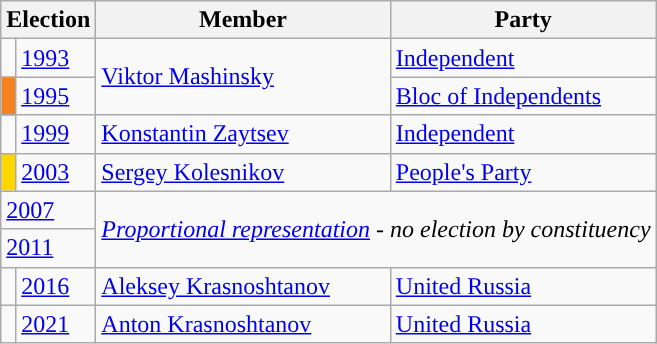<table class="wikitable">
<tr>
<th colspan="2">Election</th>
<th>Member</th>
<th>Party</th>
</tr>
<tr>
<td style="background-color:"></td>
<td><a href='#'>1993</a></td>
<td rowspan=2><a href='#'>Viktor Mashinsky</a></td>
<td><a href='#'>Independent</a></td>
</tr>
<tr>
<td style="background-color:#F5821F"></td>
<td><a href='#'>1995</a></td>
<td><a href='#'>Bloc of Independents</a></td>
</tr>
<tr>
<td style="background-color:"></td>
<td><a href='#'>1999</a></td>
<td><a href='#'>Konstantin Zaytsev</a></td>
<td><a href='#'>Independent</a></td>
</tr>
<tr>
<td style="background-color:#FFD700"></td>
<td><a href='#'>2003</a></td>
<td><a href='#'>Sergey Kolesnikov</a></td>
<td><a href='#'>People's Party</a></td>
</tr>
<tr>
<td colspan=2><a href='#'>2007</a></td>
<td colspan=2 rowspan=2><em><a href='#'>Proportional representation</a> - no election by constituency</em></td>
</tr>
<tr>
<td colspan=2><a href='#'>2011</a></td>
</tr>
<tr>
<td style="background-color:"></td>
<td><a href='#'>2016</a></td>
<td><a href='#'>Aleksey Krasnoshtanov</a></td>
<td><a href='#'>United Russia</a></td>
</tr>
<tr>
<td style="background-color:"></td>
<td><a href='#'>2021</a></td>
<td><a href='#'>Anton Krasnoshtanov</a></td>
<td><a href='#'>United Russia</a></td>
</tr>
</table>
